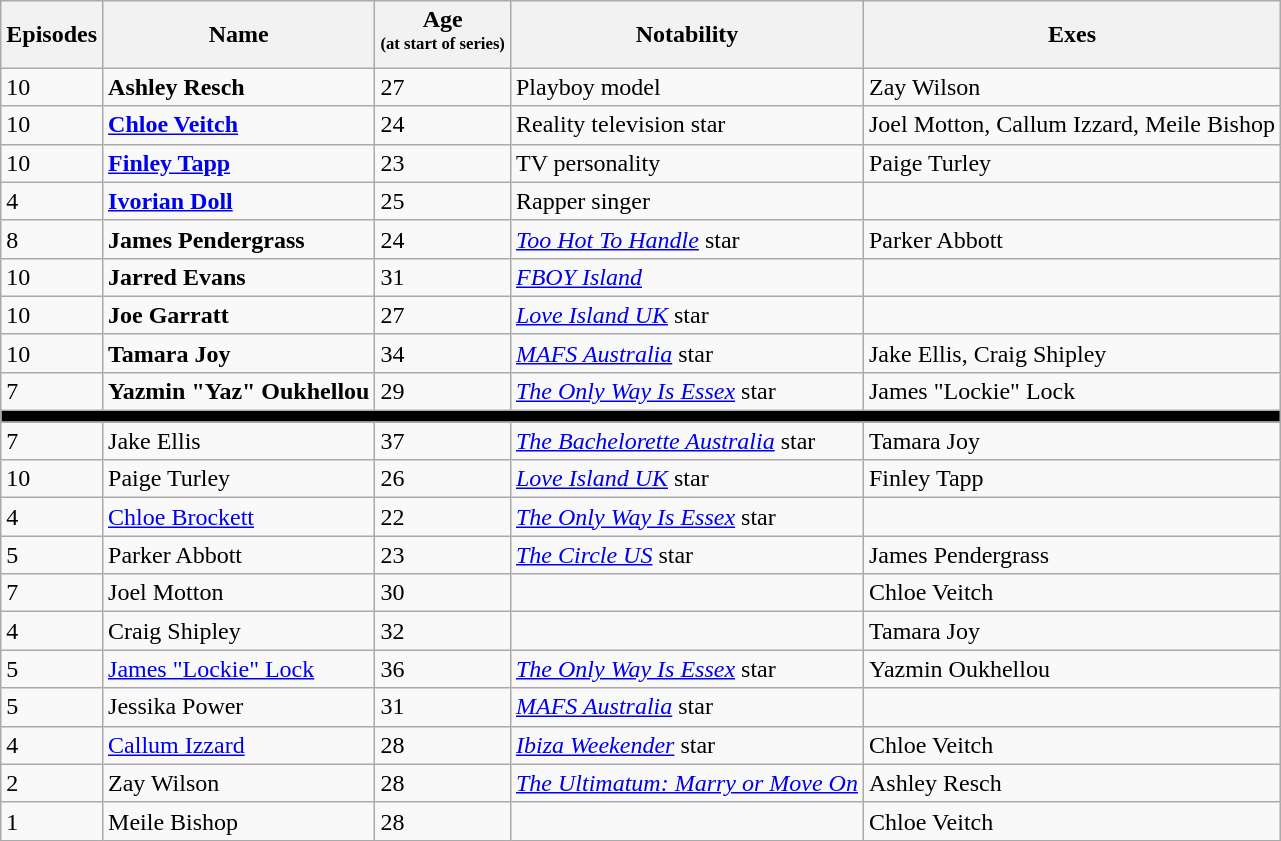<table class="wikitable sortable">
<tr>
<th>Episodes</th>
<th>Name</th>
<th>Age<br><small><sup>(at start of series)</sup></small></th>
<th>Notability</th>
<th>Exes</th>
</tr>
<tr>
<td>10</td>
<td><strong>Ashley Resch</strong></td>
<td>27</td>
<td>Playboy model</td>
<td>Zay Wilson</td>
</tr>
<tr>
<td>10</td>
<td><strong><a href='#'>Chloe Veitch</a></strong></td>
<td>24</td>
<td>Reality television star</td>
<td>Joel Motton, Callum Izzard, Meile Bishop</td>
</tr>
<tr>
<td>10</td>
<td><strong><a href='#'>Finley Tapp</a></strong></td>
<td>23</td>
<td>TV personality</td>
<td>Paige Turley</td>
</tr>
<tr>
<td>4</td>
<td><strong><a href='#'>Ivorian Doll</a></strong></td>
<td>25</td>
<td>Rapper singer</td>
<td></td>
</tr>
<tr>
<td>8</td>
<td><strong>James Pendergrass</strong></td>
<td>24</td>
<td><em><a href='#'>Too Hot To Handle</a></em> star</td>
<td>Parker Abbott</td>
</tr>
<tr>
<td>10</td>
<td><strong>Jarred Evans</strong></td>
<td>31</td>
<td><em><a href='#'>FBOY Island</a></em></td>
<td></td>
</tr>
<tr>
<td>10</td>
<td><strong>Joe Garratt</strong></td>
<td>27</td>
<td><em><a href='#'>Love Island UK</a></em> star</td>
<td></td>
</tr>
<tr>
<td>10</td>
<td><strong>Tamara Joy</strong></td>
<td>34</td>
<td><a href='#'><em>MAFS Australia</em></a> star</td>
<td>Jake Ellis, Craig Shipley</td>
</tr>
<tr>
<td>7</td>
<td><strong>Yazmin "Yaz" Oukhellou</strong></td>
<td>29</td>
<td><em><a href='#'>The Only Way Is Essex</a></em> star</td>
<td>James "Lockie" Lock</td>
</tr>
<tr>
<th style="background:#000;" colspan="6"></th>
</tr>
<tr>
<td>7</td>
<td>Jake Ellis</td>
<td>37</td>
<td><a href='#'><em>The Bachelorette Australia</em></a> star</td>
<td>Tamara Joy</td>
</tr>
<tr>
<td>10</td>
<td>Paige Turley</td>
<td>26</td>
<td><em><a href='#'>Love Island UK</a></em> star</td>
<td>Finley Tapp</td>
</tr>
<tr>
<td>4</td>
<td><a href='#'>Chloe Brockett</a></td>
<td>22</td>
<td><em><a href='#'>The Only Way Is Essex</a></em> star</td>
<td></td>
</tr>
<tr>
<td>5</td>
<td>Parker Abbott</td>
<td>23</td>
<td><a href='#'><em>The Circle US</em></a> star</td>
<td>James Pendergrass</td>
</tr>
<tr>
<td>7</td>
<td>Joel Motton</td>
<td>30</td>
<td></td>
<td>Chloe Veitch</td>
</tr>
<tr>
<td>4</td>
<td>Craig Shipley</td>
<td>32</td>
<td></td>
<td>Tamara Joy</td>
</tr>
<tr>
<td>5</td>
<td><a href='#'>James "Lockie" Lock</a></td>
<td>36</td>
<td><em><a href='#'>The Only Way Is Essex</a></em> star</td>
<td>Yazmin Oukhellou</td>
</tr>
<tr>
<td>5</td>
<td>Jessika Power</td>
<td>31</td>
<td><a href='#'><em>MAFS Australia</em></a> star</td>
<td></td>
</tr>
<tr>
<td>4</td>
<td><a href='#'>Callum Izzard</a></td>
<td>28</td>
<td><em><a href='#'>Ibiza Weekender</a></em> star</td>
<td>Chloe Veitch</td>
</tr>
<tr>
<td>2</td>
<td>Zay Wilson</td>
<td>28</td>
<td><em><a href='#'>The Ultimatum: Marry or Move On</a></em></td>
<td>Ashley Resch</td>
</tr>
<tr>
<td>1</td>
<td>Meile Bishop</td>
<td>28</td>
<td></td>
<td>Chloe Veitch</td>
</tr>
</table>
